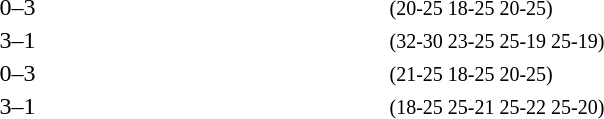<table>
<tr>
<th width=200></th>
<th width=200></th>
<th width=80></th>
<th width=200></th>
<th width=220></th>
</tr>
<tr>
<td align=right></td>
<td align=right></td>
<td align=center>0–3</td>
<td><strong></strong></td>
<td><small>(20-25 18-25 20-25)</small></td>
</tr>
<tr>
<td align=right></td>
<td align=right><strong></strong></td>
<td align=center>3–1</td>
<td></td>
<td><small>(32-30 23-25 25-19 25-19)</small></td>
</tr>
<tr>
<td align=right></td>
<td align=right></td>
<td align=center>0–3</td>
<td><strong></strong></td>
<td><small>(21-25 18-25 20-25)</small></td>
</tr>
<tr>
<td align=right></td>
<td align=right><strong></strong></td>
<td align=center>3–1</td>
<td></td>
<td><small>(18-25 25-21 25-22 25-20)</small></td>
</tr>
</table>
